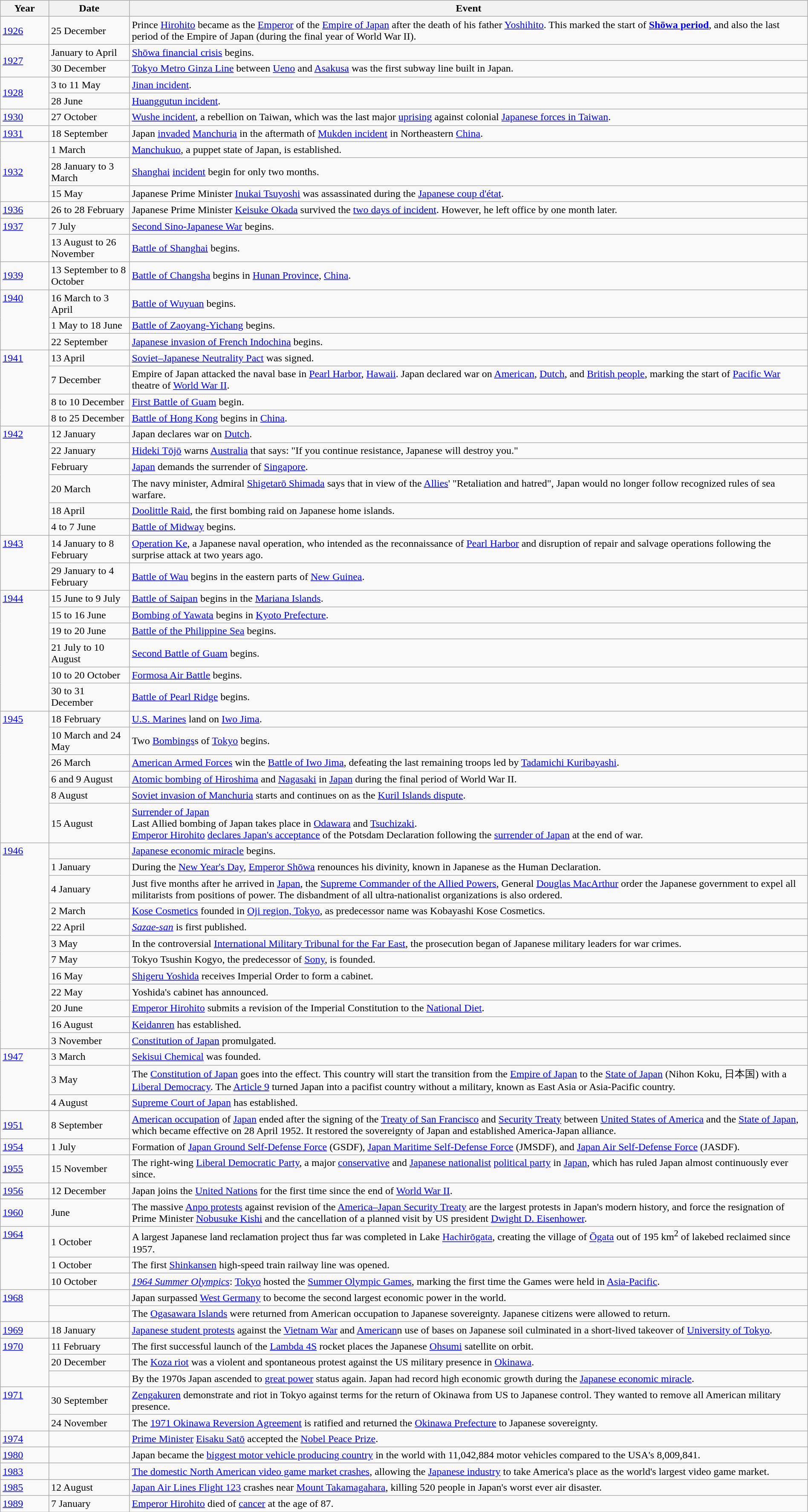<table class="wikitable" width="100%">
<tr>
<th style="width:6%">Year</th>
<th style="width:10%">Date</th>
<th>Event</th>
</tr>
<tr>
<td><a href='#'>1926</a></td>
<td>25 December</td>
<td>Prince <a href='#'>Hirohito</a> became as the <a href='#'>Emperor</a> of the <a href='#'>Empire of Japan</a> after the death of his father <a href='#'>Yoshihito</a>. This marked the start of <strong><a href='#'>Shōwa period</a></strong>, and also the last period of the Empire of Japan (during the final year of World War II).</td>
</tr>
<tr>
<td rowspan="2"><a href='#'>1927</a></td>
<td>January to April</td>
<td><a href='#'>Shōwa financial crisis</a> begins.</td>
</tr>
<tr>
<td>30 December</td>
<td><a href='#'>Tokyo Metro Ginza Line</a> between <a href='#'>Ueno</a> and <a href='#'>Asakusa</a> was the first subway line built in Japan.</td>
</tr>
<tr>
<td rowspan="2"><a href='#'>1928</a></td>
<td>3 to 11 May</td>
<td><a href='#'>Jinan incident</a>.</td>
</tr>
<tr>
<td>28 June</td>
<td><a href='#'>Huanggutun incident</a>.</td>
</tr>
<tr>
<td><a href='#'>1930</a></td>
<td>27 October</td>
<td><a href='#'>Wushe incident</a>, a rebellion on Taiwan, which was the last major <a href='#'>uprising</a> against colonial <a href='#'>Japanese forces in Taiwan</a>.</td>
</tr>
<tr>
<td><a href='#'>1931</a></td>
<td>18 September</td>
<td>Japan <a href='#'>invaded</a> <a href='#'>Manchuria</a> in the aftermath of <a href='#'>Mukden incident</a> in Northeastern <a href='#'>China</a>.</td>
</tr>
<tr>
<td rowspan="3"><a href='#'>1932</a></td>
<td>1 March</td>
<td><a href='#'>Manchukuo</a>, a puppet state of Japan, is established.</td>
</tr>
<tr>
<td>28 January to 3 March</td>
<td><a href='#'>Shanghai</a> <a href='#'>incident</a> begin for only two months.</td>
</tr>
<tr>
<td>15 May</td>
<td>Japanese Prime Minister <a href='#'>Inukai Tsuyoshi</a> was assassinated during the <a href='#'>Japanese coup d'état</a>.</td>
</tr>
<tr>
<td><a href='#'>1936</a></td>
<td>26 to 28 February</td>
<td>Japanese Prime Minister <a href='#'>Keisuke Okada</a> survived the <a href='#'>two days of incident</a>. However, he left office by one month later.</td>
</tr>
<tr>
<td rowspan="2" valign="top"><a href='#'>1937</a></td>
<td>7 July</td>
<td><a href='#'>Second Sino-Japanese War</a> begins.</td>
</tr>
<tr>
<td>13 August to 26 November</td>
<td><a href='#'>Battle of Shanghai</a> begins.</td>
</tr>
<tr>
<td><a href='#'>1939</a></td>
<td>13 September to 8 October</td>
<td><a href='#'>Battle of Changsha</a> begins in <a href='#'>Hunan Province</a>, <a href='#'>China</a>.</td>
</tr>
<tr>
<td rowspan="3" valign="top"><a href='#'>1940</a></td>
<td>16 March to 3 April</td>
<td><a href='#'>Battle of Wuyuan</a> begins.</td>
</tr>
<tr>
<td>1 May to 18 June</td>
<td><a href='#'>Battle of Zaoyang-Yichang</a> begins.</td>
</tr>
<tr>
<td>22 September</td>
<td><a href='#'>Japanese invasion of French Indochina</a> begins.</td>
</tr>
<tr>
<td rowspan="4" valign="top"><a href='#'>1941</a></td>
<td>13 April</td>
<td><a href='#'>Soviet–Japanese Neutrality Pact</a> was signed.</td>
</tr>
<tr>
<td>7 December</td>
<td>Empire of Japan attacked the naval base in <a href='#'>Pearl Harbor</a>, <a href='#'>Hawaii</a>. Japan declared war on <a href='#'>American</a>, <a href='#'>Dutch</a>, and <a href='#'>British people</a>, marking the start of <a href='#'>Pacific War</a> theatre of <a href='#'>World War II</a>.</td>
</tr>
<tr>
<td>8 to 10 December</td>
<td><a href='#'>First Battle of Guam</a> begin.</td>
</tr>
<tr>
<td>8 to 25 December</td>
<td><a href='#'>Battle of Hong Kong</a> begins in <a href='#'>China</a>.</td>
</tr>
<tr>
<td rowspan="6" valign="top"><a href='#'>1942</a></td>
<td>12 January</td>
<td>Japan declares war on <a href='#'>Dutch</a>.</td>
</tr>
<tr>
<td>22 January</td>
<td><a href='#'>Hideki Tōjō</a> warns <a href='#'>Australia</a> that says: "If you continue resistance, Japanese will destroy you."</td>
</tr>
<tr>
<td>February</td>
<td><a href='#'>Japan</a> demands the surrender of <a href='#'>Singapore</a>.</td>
</tr>
<tr>
<td>20 March</td>
<td>The navy minister, Admiral <a href='#'>Shigetarō Shimada</a> says that in view of the <a href='#'>Allies</a>' "Retaliation and hatred", Japan would no longer follow recognized rules of sea warfare.</td>
</tr>
<tr>
<td>18 April</td>
<td><a href='#'>Doolittle Raid</a>, the first bombing raid on Japanese home islands.</td>
</tr>
<tr>
<td>4 to 7 June</td>
<td><a href='#'>Battle of Midway</a> begins.</td>
</tr>
<tr>
<td rowspan="2" valign="top"><a href='#'>1943</a></td>
<td>14 January to 8 February</td>
<td><a href='#'>Operation Ke</a>, a Japanese naval operation, who intended as the reconnaissance of <a href='#'>Pearl Harbor</a> and disruption of repair and salvage operations following the surprise attack at two years ago.</td>
</tr>
<tr>
<td>29 January to 4 February</td>
<td><a href='#'>Battle of Wau</a> begins in the eastern parts of <a href='#'>New Guinea</a>.</td>
</tr>
<tr>
<td rowspan="6" valign="top"><a href='#'>1944</a></td>
<td>15 June to 9 July</td>
<td><a href='#'>Battle of Saipan</a> begins in the <a href='#'>Mariana Islands</a>.</td>
</tr>
<tr>
<td>15 to 16 June</td>
<td><a href='#'>Bombing of Yawata</a> begins in <a href='#'>Kyoto Prefecture</a>.</td>
</tr>
<tr>
<td>19 to 20 June</td>
<td><a href='#'>Battle of the Philippine Sea</a> begins.</td>
</tr>
<tr>
<td>21 July to 10 August</td>
<td><a href='#'>Second Battle of Guam</a> begins.</td>
</tr>
<tr>
<td>10 to 20 October</td>
<td><a href='#'>Formosa Air Battle</a> begins.</td>
</tr>
<tr>
<td>30 to 31 December</td>
<td><a href='#'>Battle of Pearl Ridge</a> begins.</td>
</tr>
<tr>
<td rowspan="6" valign="top"><a href='#'>1945</a></td>
<td>18 February</td>
<td><a href='#'>U.S. Marines</a> land on <a href='#'>Iwo Jima</a>.</td>
</tr>
<tr>
<td>10 March and 24 May</td>
<td>Two <a href='#'>Bombings</a>s of <a href='#'>Tokyo</a> begins.</td>
</tr>
<tr>
<td>26 March</td>
<td><a href='#'>American Armed Forces</a> win the <a href='#'>Battle of Iwo Jima</a>, defeating the last remaining troops led by <a href='#'>Tadamichi Kuribayashi</a>.</td>
</tr>
<tr>
<td>6 and 9 August</td>
<td><a href='#'>Atomic bombing of Hiroshima</a> and <a href='#'>Nagasaki</a> in <a href='#'>Japan</a> during the final period of World War II.</td>
</tr>
<tr>
<td>8 August</td>
<td><a href='#'>Soviet invasion of Manchuria</a> starts and continues on as the <a href='#'>Kuril Islands dispute</a>.</td>
</tr>
<tr>
<td>15 August</td>
<td><a href='#'>Surrender of Japan</a><br>Last Allied bombing of Japan takes place in <a href='#'>Odawara</a> and <a href='#'>Tsuchizaki</a>.<br><a href='#'>Emperor Hirohito</a> <a href='#'>declares Japan's acceptance</a> of the Potsdam Declaration following the <a href='#'>surrender of Japan</a> at the end of war.</td>
</tr>
<tr>
<td rowspan="12" valign="top"><a href='#'>1946</a></td>
<td></td>
<td><a href='#'>Japanese economic miracle</a> begins.</td>
</tr>
<tr>
<td>1 January</td>
<td>During the <a href='#'>New Year's Day</a>, <a href='#'>Emperor Shōwa</a> renounces his divinity, known in Japanese as the Human Declaration.</td>
</tr>
<tr>
<td>4 January</td>
<td>Just five months after he arrived in <a href='#'>Japan</a>, the <a href='#'>Supreme Commander of the Allied Powers</a>, General <a href='#'>Douglas MacArthur</a> order the Japanese government to expel all militarists from positions of power. The disbandment of all ultra-nationalist organizations is also ordered.</td>
</tr>
<tr>
<td>2 March</td>
<td><a href='#'>Kose Cosmetics</a> founded in <a href='#'>Oji region, Tokyo</a>, as predecessor name was Kobayashi Kose Cosmetics.</td>
</tr>
<tr>
<td>22 April</td>
<td><em><a href='#'>Sazae-san</a></em> is first published.</td>
</tr>
<tr>
<td>3 May</td>
<td>In the controversial <a href='#'>International Military Tribunal for the Far East</a>, the prosecution began of Japanese military leaders for war crimes.</td>
</tr>
<tr>
<td>7 May</td>
<td>Tokyo Tsushin Kogyo, the predecessor of <a href='#'>Sony</a>, is founded.</td>
</tr>
<tr>
<td>16 May</td>
<td><a href='#'>Shigeru Yoshida</a> receives Imperial Order to form a cabinet.</td>
</tr>
<tr>
<td>22 May</td>
<td>Yoshida's cabinet has announced.</td>
</tr>
<tr>
<td>20 June</td>
<td><a href='#'>Emperor Hirohito</a> submits a revision of the Imperial Constitution to the <a href='#'>National Diet</a>.</td>
</tr>
<tr>
<td>16 August</td>
<td><a href='#'>Keidanren</a> has established.</td>
</tr>
<tr>
<td>3 November</td>
<td><a href='#'>Constitution of Japan</a> promulgated.</td>
</tr>
<tr>
<td rowspan="3" valign="top"><a href='#'>1947</a></td>
<td>3 March</td>
<td><a href='#'>Sekisui Chemical</a> was founded.</td>
</tr>
<tr>
<td>3 May</td>
<td>The <a href='#'>Constitution of Japan</a> goes into the effect. This country will start the transition from the <a href='#'>Empire of Japan</a> to the <a href='#'>State of Japan</a> (Nihon Koku, 日本国) with a <a href='#'>Liberal Democracy</a>. The <a href='#'>Article 9</a> turned Japan into a pacifist country without a military, known as East Asia or Asia-Pacific country.</td>
</tr>
<tr>
<td>4 August</td>
<td><a href='#'>Supreme Court of Japan</a> has established.</td>
</tr>
<tr>
<td><a href='#'>1951</a></td>
<td>8 September</td>
<td><a href='#'>American occupation</a> of <a href='#'>Japan</a> ended after the signing of the <a href='#'>Treaty of San Francisco</a> and <a href='#'>Security Treaty</a> between <a href='#'>United States of America</a> and the <a href='#'>State of Japan</a>, which became effective on 28 April 1952. It restored the sovereignty of Japan and established America-Japan alliance.</td>
</tr>
<tr>
<td><a href='#'>1954</a></td>
<td>1 July</td>
<td>Formation of <a href='#'>Japan Ground Self-Defense Force</a> (GSDF), <a href='#'>Japan Maritime Self-Defense Force</a> (JMSDF), and <a href='#'>Japan Air Self-Defense Force</a> (JASDF).</td>
</tr>
<tr>
<td><a href='#'>1955</a></td>
<td>15 November</td>
<td>The right-wing <a href='#'>Liberal Democratic Party</a>, a major <a href='#'>conservative</a> and <a href='#'>Japanese nationalist</a> <a href='#'>political party</a> in <a href='#'>Japan</a>, which has ruled Japan almost continuously ever since.</td>
</tr>
<tr>
<td><a href='#'>1956</a></td>
<td>12 December</td>
<td>Japan joins the <a href='#'>United Nations</a> for the first time since the end of <a href='#'>World War II</a>.</td>
</tr>
<tr>
<td><a href='#'>1960</a></td>
<td>June</td>
<td>The massive <a href='#'>Anpo protests</a> against revision of the <a href='#'>America–Japan Security Treaty</a> are the largest protests in Japan's modern history, and force the resignation of Prime Minister <a href='#'>Nobusuke Kishi</a> and the cancellation of a planned visit by US president <a href='#'>Dwight D. Eisenhower</a>.</td>
</tr>
<tr>
<td rowspan="3" valign="top"><a href='#'>1964</a></td>
<td>1 October</td>
<td>A largest Japanese land reclamation project thus far was completed in Lake <a href='#'>Hachirōgata</a>, creating the village of <a href='#'>Ōgata</a> out of 195 km<sup>2</sup> of lakebed reclaimed since 1957.</td>
</tr>
<tr>
<td>1 October</td>
<td>The first <a href='#'>Shinkansen</a> high-speed train railway line was opened.</td>
</tr>
<tr>
<td>10 October</td>
<td><em><a href='#'>1964 Summer Olympics</a></em>: <a href='#'>Tokyo</a> hosted the <a href='#'>Summer Olympic Games</a>, marking the first time the Games were held in <a href='#'>Asia-Pacific</a>.</td>
</tr>
<tr>
<td rowspan="2" valign="top"><a href='#'>1968</a></td>
<td></td>
<td>Japan surpassed <a href='#'>West Germany</a> to become the second largest economic power in the world.</td>
</tr>
<tr>
<td></td>
<td>The <a href='#'>Ogasawara Islands</a> were returned from American occupation to Japanese sovereignty. Japanese citizens were allowed to return.</td>
</tr>
<tr>
<td><a href='#'>1969</a></td>
<td>18 January</td>
<td><a href='#'>Japanese student protests</a> against the <a href='#'>Vietnam War</a> and <a href='#'>American</a>n use of bases on Japanese soil culminated in a short-lived takeover of <a href='#'>University of Tokyo</a>.</td>
</tr>
<tr>
<td rowspan="3" valign="top"><a href='#'>1970</a></td>
<td>11 February</td>
<td>The first successful launch of the <a href='#'>Lambda 4S</a> rocket places the Japanese <a href='#'>Ohsumi</a> satellite on orbit.</td>
</tr>
<tr>
<td>20 December</td>
<td>The <a href='#'>Koza riot</a> was a violent and spontaneous protest against the US military presence in <a href='#'>Okinawa</a>.</td>
</tr>
<tr>
<td></td>
<td>By the 1970s Japan ascended to <a href='#'>great power</a> status again. Japan had record high economic growth during the <a href='#'>Japanese economic miracle</a>.</td>
</tr>
<tr>
<td rowspan="2" valign="top"><a href='#'>1971</a></td>
<td>30 September</td>
<td><a href='#'>Zengakuren</a> demonstrate and riot in Tokyo against terms for the return of Okinawa from US to Japanese control. They wanted to remove all American military presence.</td>
</tr>
<tr>
<td>24 November</td>
<td>The <a href='#'>1971 Okinawa Reversion Agreement</a> is ratified and returned the <a href='#'>Okinawa Prefecture</a> to Japanese sovereignty.</td>
</tr>
<tr>
<td><a href='#'>1974</a></td>
<td></td>
<td><a href='#'>Prime Minister</a> <a href='#'>Eisaku Satō</a> accepted the <a href='#'>Nobel Peace Prize</a>.</td>
</tr>
<tr>
<td><a href='#'>1980</a></td>
<td></td>
<td>Japan became the <a href='#'>biggest motor vehicle producing country</a> in the world with 11,042,884 motor vehicles compared to the USA's 8,009,841.</td>
</tr>
<tr>
<td><a href='#'>1983</a></td>
<td></td>
<td><a href='#'>The domestic North American video game market crashes</a>, allowing the <a href='#'>Japanese industry</a> to take America's place as the world's largest video game market.</td>
</tr>
<tr>
<td><a href='#'>1985</a></td>
<td>12 August</td>
<td><a href='#'>Japan Air Lines Flight 123</a> crashes near <a href='#'>Mount Takamagahara</a>, killing 520 people in Japan's worst ever air disaster.</td>
</tr>
<tr>
<td><a href='#'>1989</a></td>
<td>7 January</td>
<td><a href='#'>Emperor Hirohito</a> died of <a href='#'>cancer</a> at the age of 87.</td>
</tr>
</table>
